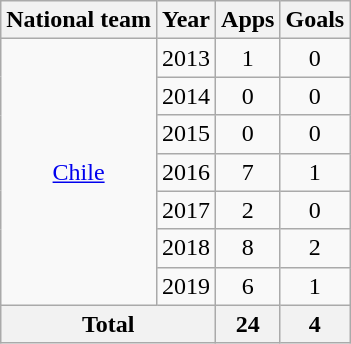<table class="wikitable" style="text-align:center">
<tr>
<th>National team</th>
<th>Year</th>
<th>Apps</th>
<th>Goals</th>
</tr>
<tr>
<td rowspan="7"><a href='#'>Chile</a></td>
<td>2013</td>
<td>1</td>
<td>0</td>
</tr>
<tr>
<td>2014</td>
<td>0</td>
<td>0</td>
</tr>
<tr>
<td>2015</td>
<td>0</td>
<td>0</td>
</tr>
<tr>
<td>2016</td>
<td>7</td>
<td>1</td>
</tr>
<tr>
<td>2017</td>
<td>2</td>
<td>0</td>
</tr>
<tr>
<td>2018</td>
<td>8</td>
<td>2</td>
</tr>
<tr>
<td>2019</td>
<td>6</td>
<td>1</td>
</tr>
<tr>
<th colspan="2">Total</th>
<th>24</th>
<th>4</th>
</tr>
</table>
